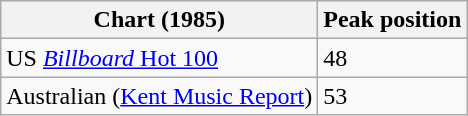<table class="wikitable sortable">
<tr>
<th>Chart (1985)</th>
<th>Peak position</th>
</tr>
<tr>
<td>US <a href='#'><em>Billboard</em> Hot 100</a></td>
<td>48</td>
</tr>
<tr>
<td>Australian (<a href='#'>Kent Music Report</a>)</td>
<td>53</td>
</tr>
</table>
